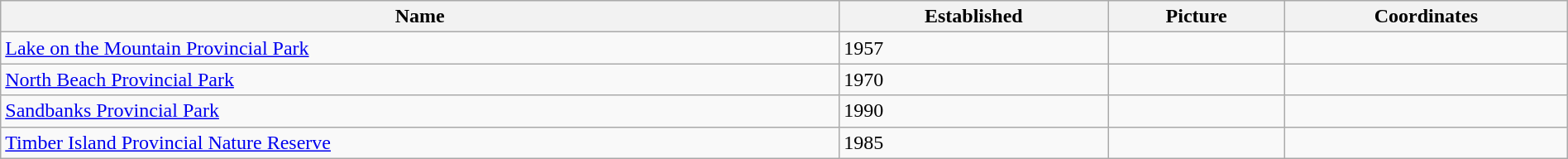<table class='wikitable sortable' style='width:100%'>
<tr>
<th>Name</th>
<th>Established</th>
<th>Picture</th>
<th>Coordinates</th>
</tr>
<tr>
<td><a href='#'>Lake on the Mountain Provincial Park</a></td>
<td>1957</td>
<td></td>
<td></td>
</tr>
<tr>
<td><a href='#'>North Beach Provincial Park</a></td>
<td>1970</td>
<td></td>
<td></td>
</tr>
<tr>
<td><a href='#'>Sandbanks Provincial Park</a></td>
<td>1990</td>
<td></td>
<td></td>
</tr>
<tr>
<td><a href='#'>Timber Island Provincial Nature Reserve</a></td>
<td>1985</td>
<td></td>
<td></td>
</tr>
</table>
